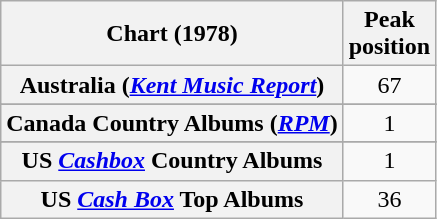<table class="wikitable sortable plainrowheaders" style="text-align:center">
<tr>
<th scope="col">Chart (1978)</th>
<th scope="col">Peak<br>position</th>
</tr>
<tr>
<th scope = "row">Australia (<em><a href='#'>Kent Music Report</a></em>)</th>
<td>67</td>
</tr>
<tr>
</tr>
<tr>
</tr>
<tr>
<th scope = "row">Canada Country Albums (<em><a href='#'>RPM</a></em>)</th>
<td>1</td>
</tr>
<tr>
</tr>
<tr>
<th scope="row">US <em><a href='#'>Cashbox</a></em> Country Albums</th>
<td align="center">1</td>
</tr>
<tr>
<th scope="row">US <em><a href='#'>Cash Box</a></em> Top Albums </th>
<td align="center">36</td>
</tr>
</table>
